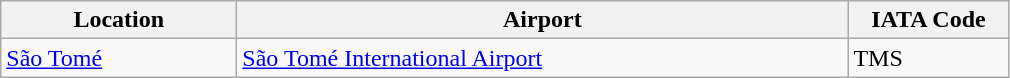<table class="wikitable">
<tr>
<th scope="col" style="width:150px;"><strong>Location</strong></th>
<th scope="col" style="width:400px;"><strong>Airport</strong></th>
<th scope="col" style="width:100px;"><strong>IATA Code</strong></th>
</tr>
<tr>
<td><a href='#'>São Tomé</a></td>
<td><a href='#'>São Tomé International Airport</a></td>
<td>TMS</td>
</tr>
</table>
